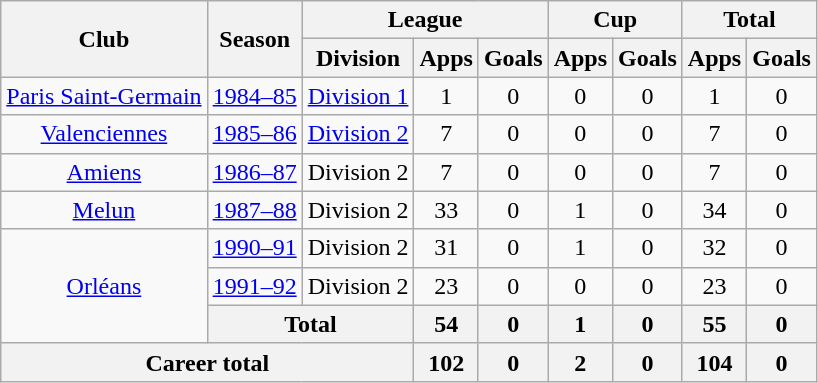<table class="wikitable" style="text-align:center">
<tr>
<th rowspan="2">Club</th>
<th rowspan="2">Season</th>
<th colspan="3">League</th>
<th colspan="2">Cup</th>
<th colspan="2">Total</th>
</tr>
<tr>
<th>Division</th>
<th>Apps</th>
<th>Goals</th>
<th>Apps</th>
<th>Goals</th>
<th>Apps</th>
<th>Goals</th>
</tr>
<tr>
<td><a href='#'>Paris Saint-Germain</a></td>
<td><a href='#'>1984–85</a></td>
<td><a href='#'>Division 1</a></td>
<td>1</td>
<td>0</td>
<td>0</td>
<td>0</td>
<td>1</td>
<td>0</td>
</tr>
<tr>
<td><a href='#'>Valenciennes</a></td>
<td><a href='#'>1985–86</a></td>
<td><a href='#'>Division 2</a></td>
<td>7</td>
<td>0</td>
<td>0</td>
<td>0</td>
<td>7</td>
<td>0</td>
</tr>
<tr>
<td><a href='#'>Amiens</a></td>
<td><a href='#'>1986–87</a></td>
<td>Division 2</td>
<td>7</td>
<td>0</td>
<td>0</td>
<td>0</td>
<td>7</td>
<td>0</td>
</tr>
<tr>
<td><a href='#'>Melun</a></td>
<td><a href='#'>1987–88</a></td>
<td>Division 2</td>
<td>33</td>
<td>0</td>
<td>1</td>
<td>0</td>
<td>34</td>
<td>0</td>
</tr>
<tr>
<td rowspan="3"><a href='#'>Orléans</a></td>
<td><a href='#'>1990–91</a></td>
<td>Division 2</td>
<td>31</td>
<td>0</td>
<td>1</td>
<td>0</td>
<td>32</td>
<td>0</td>
</tr>
<tr>
<td><a href='#'>1991–92</a></td>
<td>Division 2</td>
<td>23</td>
<td>0</td>
<td>0</td>
<td>0</td>
<td>23</td>
<td>0</td>
</tr>
<tr>
<th colspan="2">Total</th>
<th>54</th>
<th>0</th>
<th>1</th>
<th>0</th>
<th>55</th>
<th>0</th>
</tr>
<tr>
<th colspan="3">Career total</th>
<th>102</th>
<th>0</th>
<th>2</th>
<th>0</th>
<th>104</th>
<th>0</th>
</tr>
</table>
